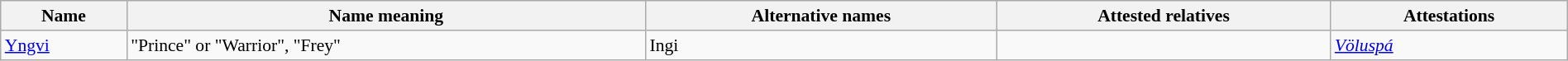<table class="wikitable sortable" style="font-size: 90%; width: 100%">
<tr>
<th>Name</th>
<th>Name meaning</th>
<th>Alternative names</th>
<th>Attested relatives</th>
<th>Attestations</th>
</tr>
<tr>
<td><a href='#'>Yngvi</a></td>
<td>"Prince" or "Warrior", "Frey"</td>
<td>Ingi</td>
<td></td>
<td><em><a href='#'>Völuspá</a></em></td>
</tr>
</table>
